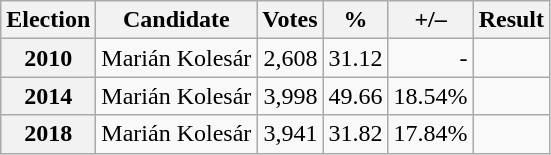<table class=wikitable style=text-align:right>
<tr>
<th>Election</th>
<th>Candidate</th>
<th>Votes</th>
<th>%</th>
<th>+/–</th>
<th>Result</th>
</tr>
<tr>
<th>2010</th>
<td>Marián Kolesár</td>
<td>2,608</td>
<td>31.12</td>
<td>-</td>
<td></td>
</tr>
<tr>
<th>2014</th>
<td>Marián Kolesár</td>
<td>3,998</td>
<td>49.66</td>
<td> 18.54%</td>
<td></td>
</tr>
<tr>
<th>2018</th>
<td>Marián Kolesár</td>
<td>3,941</td>
<td>31.82</td>
<td> 17.84%</td>
<td></td>
</tr>
</table>
